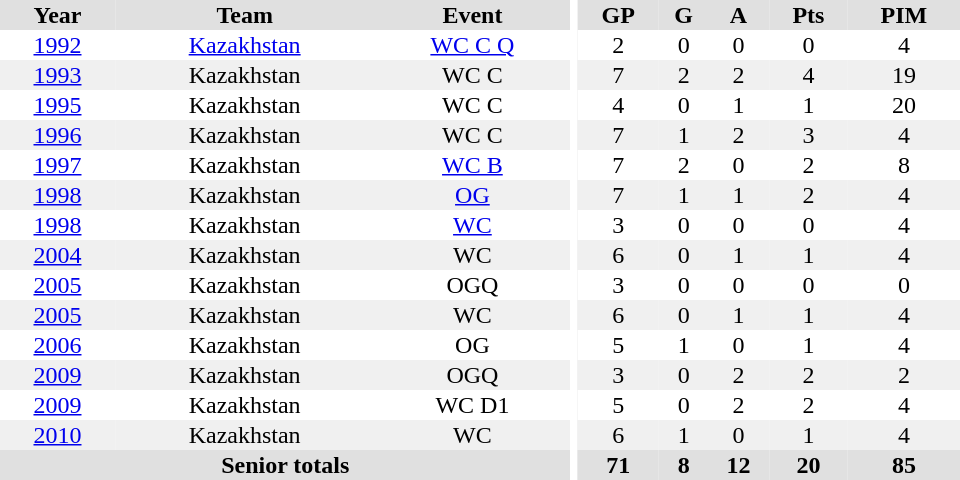<table border="0" cellpadding="1" cellspacing="0" style="text-align:center; width:40em">
<tr bgcolor="#e0e0e0">
<th>Year</th>
<th>Team</th>
<th>Event</th>
<th rowspan="99" bgcolor="#ffffff"></th>
<th>GP</th>
<th>G</th>
<th>A</th>
<th>Pts</th>
<th>PIM</th>
</tr>
<tr>
<td><a href='#'>1992</a></td>
<td><a href='#'>Kazakhstan</a></td>
<td><a href='#'>WC C Q</a></td>
<td>2</td>
<td>0</td>
<td>0</td>
<td>0</td>
<td>4</td>
</tr>
<tr bgcolor="#f0f0f0">
<td><a href='#'>1993</a></td>
<td>Kazakhstan</td>
<td>WC C</td>
<td>7</td>
<td>2</td>
<td>2</td>
<td>4</td>
<td>19</td>
</tr>
<tr>
<td><a href='#'>1995</a></td>
<td>Kazakhstan</td>
<td>WC C</td>
<td>4</td>
<td>0</td>
<td>1</td>
<td>1</td>
<td>20</td>
</tr>
<tr bgcolor="#f0f0f0">
<td><a href='#'>1996</a></td>
<td>Kazakhstan</td>
<td>WC C</td>
<td>7</td>
<td>1</td>
<td>2</td>
<td>3</td>
<td>4</td>
</tr>
<tr>
<td><a href='#'>1997</a></td>
<td>Kazakhstan</td>
<td><a href='#'>WC B</a></td>
<td>7</td>
<td>2</td>
<td>0</td>
<td>2</td>
<td>8</td>
</tr>
<tr bgcolor="#f0f0f0">
<td><a href='#'>1998</a></td>
<td>Kazakhstan</td>
<td><a href='#'>OG</a></td>
<td>7</td>
<td>1</td>
<td>1</td>
<td>2</td>
<td>4</td>
</tr>
<tr>
<td><a href='#'>1998</a></td>
<td>Kazakhstan</td>
<td><a href='#'>WC</a></td>
<td>3</td>
<td>0</td>
<td>0</td>
<td>0</td>
<td>4</td>
</tr>
<tr bgcolor="#f0f0f0">
<td><a href='#'>2004</a></td>
<td>Kazakhstan</td>
<td>WC</td>
<td>6</td>
<td>0</td>
<td>1</td>
<td>1</td>
<td>4</td>
</tr>
<tr>
<td><a href='#'>2005</a></td>
<td>Kazakhstan</td>
<td>OGQ</td>
<td>3</td>
<td>0</td>
<td>0</td>
<td>0</td>
<td>0</td>
</tr>
<tr bgcolor="#f0f0f0">
<td><a href='#'>2005</a></td>
<td>Kazakhstan</td>
<td>WC</td>
<td>6</td>
<td>0</td>
<td>1</td>
<td>1</td>
<td>4</td>
</tr>
<tr>
<td><a href='#'>2006</a></td>
<td>Kazakhstan</td>
<td>OG</td>
<td>5</td>
<td>1</td>
<td>0</td>
<td>1</td>
<td>4</td>
</tr>
<tr bgcolor="#f0f0f0">
<td><a href='#'>2009</a></td>
<td>Kazakhstan</td>
<td>OGQ</td>
<td>3</td>
<td>0</td>
<td>2</td>
<td>2</td>
<td>2</td>
</tr>
<tr>
<td><a href='#'>2009</a></td>
<td>Kazakhstan</td>
<td>WC D1</td>
<td>5</td>
<td>0</td>
<td>2</td>
<td>2</td>
<td>4</td>
</tr>
<tr bgcolor="#f0f0f0">
<td><a href='#'>2010</a></td>
<td>Kazakhstan</td>
<td>WC</td>
<td>6</td>
<td>1</td>
<td>0</td>
<td>1</td>
<td>4</td>
</tr>
<tr bgcolor="#e0e0e0">
<th colspan="3">Senior totals</th>
<th>71</th>
<th>8</th>
<th>12</th>
<th>20</th>
<th>85</th>
</tr>
</table>
